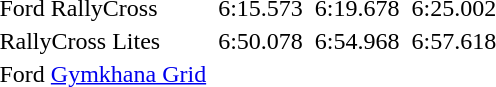<table>
<tr>
<td>Ford RallyCross</td>
<td></td>
<td>6:15.573</td>
<td></td>
<td>6:19.678</td>
<td></td>
<td>6:25.002</td>
</tr>
<tr>
<td>RallyCross Lites</td>
<td></td>
<td>6:50.078</td>
<td></td>
<td>6:54.968</td>
<td></td>
<td>6:57.618</td>
</tr>
<tr>
<td>Ford <a href='#'>Gymkhana Grid</a></td>
<td></td>
<td></td>
<td></td>
<td></td>
<td></td>
<td></td>
</tr>
</table>
